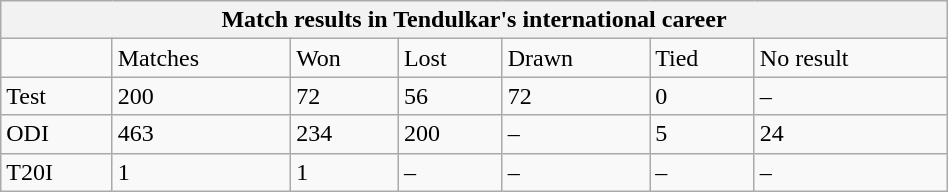<table class="wikitable" style="float:right; margin-left:1em; width:50%;">
<tr>
<th colspan="7">Match results in Tendulkar's international career</th>
</tr>
<tr>
<td> </td>
<td>Matches</td>
<td>Won</td>
<td>Lost</td>
<td>Drawn</td>
<td>Tied</td>
<td>No result</td>
</tr>
<tr>
<td>Test</td>
<td>200</td>
<td>72</td>
<td>56</td>
<td>72</td>
<td>0</td>
<td>–</td>
</tr>
<tr>
<td>ODI</td>
<td>463</td>
<td>234</td>
<td>200</td>
<td>–</td>
<td>5</td>
<td>24</td>
</tr>
<tr>
<td>T20I</td>
<td>1</td>
<td>1</td>
<td>–</td>
<td>–</td>
<td>–</td>
<td>–</td>
</tr>
</table>
